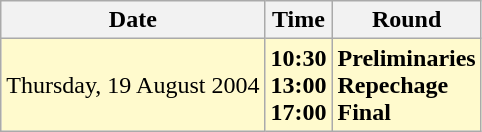<table class="wikitable">
<tr>
<th>Date</th>
<th>Time</th>
<th>Round</th>
</tr>
<tr>
<td style=background:lemonchiffon>Thursday, 19 August 2004</td>
<td style=background:lemonchiffon><strong>10:30<br>13:00<br>17:00</strong></td>
<td style=background:lemonchiffon><strong>Preliminaries<br>Repechage<br>Final</strong></td>
</tr>
</table>
